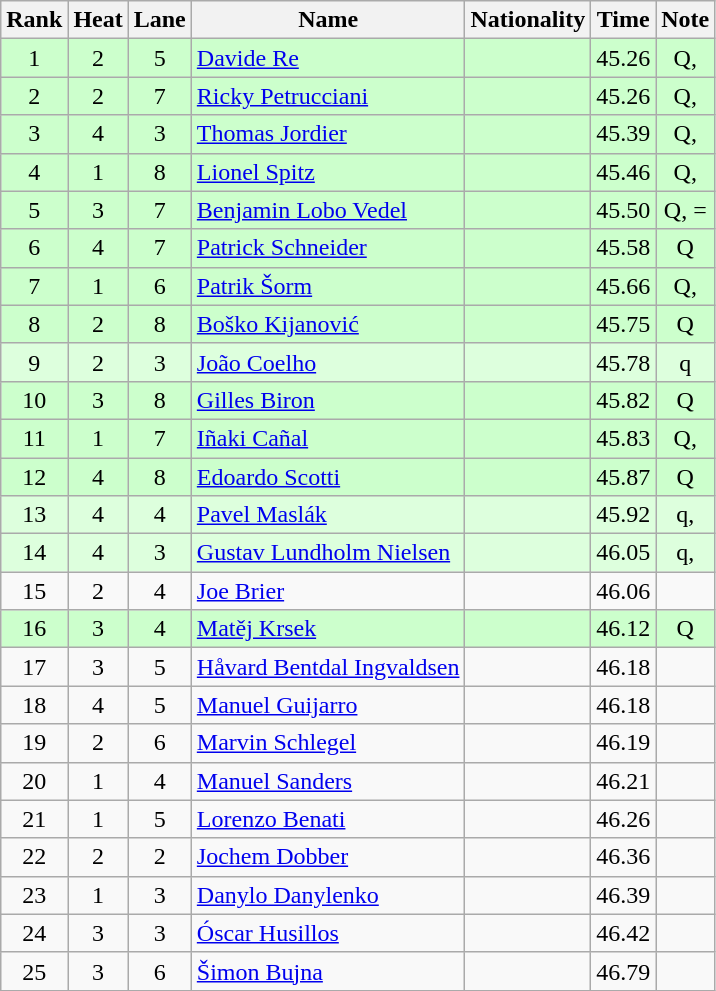<table class="wikitable sortable" style="text-align:center">
<tr>
<th>Rank</th>
<th>Heat</th>
<th>Lane</th>
<th>Name</th>
<th>Nationality</th>
<th>Time</th>
<th>Note</th>
</tr>
<tr bgcolor=ccffcc>
<td>1</td>
<td>2</td>
<td>5</td>
<td align=left><a href='#'>Davide Re</a></td>
<td align=left></td>
<td>45.26</td>
<td>Q, </td>
</tr>
<tr bgcolor=ccffcc>
<td>2</td>
<td>2</td>
<td>7</td>
<td align=left><a href='#'>Ricky Petrucciani</a></td>
<td align=left></td>
<td>45.26</td>
<td>Q, </td>
</tr>
<tr bgcolor=ccffcc>
<td>3</td>
<td>4</td>
<td>3</td>
<td align=left><a href='#'>Thomas Jordier</a></td>
<td align=left></td>
<td>45.39</td>
<td>Q, </td>
</tr>
<tr bgcolor=ccffcc>
<td>4</td>
<td>1</td>
<td>8</td>
<td align=left><a href='#'>Lionel Spitz</a></td>
<td align=left></td>
<td>45.46</td>
<td>Q, </td>
</tr>
<tr bgcolor=ccffcc>
<td>5</td>
<td>3</td>
<td>7</td>
<td align=left><a href='#'>Benjamin Lobo Vedel</a></td>
<td align=left></td>
<td>45.50</td>
<td>Q, =</td>
</tr>
<tr bgcolor=ccffcc>
<td>6</td>
<td>4</td>
<td>7</td>
<td align=left><a href='#'>Patrick Schneider</a></td>
<td align=left></td>
<td>45.58</td>
<td>Q</td>
</tr>
<tr bgcolor=ccffcc>
<td>7</td>
<td>1</td>
<td>6</td>
<td align=left><a href='#'>Patrik Šorm</a></td>
<td align=left></td>
<td>45.66</td>
<td>Q, </td>
</tr>
<tr bgcolor=ccffcc>
<td>8</td>
<td>2</td>
<td>8</td>
<td align=left><a href='#'>Boško Kijanović</a></td>
<td align=left></td>
<td>45.75</td>
<td>Q</td>
</tr>
<tr bgcolor=ddffdd>
<td>9</td>
<td>2</td>
<td>3</td>
<td align=left><a href='#'>João Coelho</a></td>
<td align=left></td>
<td>45.78</td>
<td>q</td>
</tr>
<tr bgcolor=ccffcc>
<td>10</td>
<td>3</td>
<td>8</td>
<td align=left><a href='#'>Gilles Biron</a></td>
<td align=left></td>
<td>45.82</td>
<td>Q</td>
</tr>
<tr bgcolor=ccffcc>
<td>11</td>
<td>1</td>
<td>7</td>
<td align=left><a href='#'>Iñaki Cañal</a></td>
<td align=left></td>
<td>45.83</td>
<td>Q, </td>
</tr>
<tr bgcolor=ccffcc>
<td>12</td>
<td>4</td>
<td>8</td>
<td align=left><a href='#'>Edoardo Scotti</a></td>
<td align=left></td>
<td>45.87</td>
<td>Q</td>
</tr>
<tr bgcolor=ddffdd>
<td>13</td>
<td>4</td>
<td>4</td>
<td align=left><a href='#'>Pavel Maslák</a></td>
<td align=left></td>
<td>45.92</td>
<td>q, </td>
</tr>
<tr bgcolor=ddffdd>
<td>14</td>
<td>4</td>
<td>3</td>
<td align=left><a href='#'>Gustav Lundholm Nielsen</a></td>
<td align=left></td>
<td>46.05</td>
<td>q, </td>
</tr>
<tr>
<td>15</td>
<td>2</td>
<td>4</td>
<td align=left><a href='#'>Joe Brier</a></td>
<td align=left></td>
<td>46.06</td>
<td></td>
</tr>
<tr bgcolor=ccffcc>
<td>16</td>
<td>3</td>
<td>4</td>
<td align=left><a href='#'>Matěj Krsek</a></td>
<td align=left></td>
<td>46.12</td>
<td>Q</td>
</tr>
<tr>
<td>17</td>
<td>3</td>
<td>5</td>
<td align=left><a href='#'>Håvard Bentdal Ingvaldsen</a></td>
<td align=left></td>
<td>46.18</td>
<td></td>
</tr>
<tr>
<td>18</td>
<td>4</td>
<td>5</td>
<td align=left><a href='#'>Manuel Guijarro</a></td>
<td align=left></td>
<td>46.18</td>
<td></td>
</tr>
<tr>
<td>19</td>
<td>2</td>
<td>6</td>
<td align=left><a href='#'>Marvin Schlegel</a></td>
<td align=left></td>
<td>46.19</td>
<td></td>
</tr>
<tr>
<td>20</td>
<td>1</td>
<td>4</td>
<td align=left><a href='#'>Manuel Sanders</a></td>
<td align=left></td>
<td>46.21</td>
<td></td>
</tr>
<tr>
<td>21</td>
<td>1</td>
<td>5</td>
<td align=left><a href='#'>Lorenzo Benati</a></td>
<td align=left></td>
<td>46.26</td>
<td></td>
</tr>
<tr>
<td>22</td>
<td>2</td>
<td>2</td>
<td align=left><a href='#'>Jochem Dobber</a></td>
<td align=left></td>
<td>46.36</td>
<td></td>
</tr>
<tr>
<td>23</td>
<td>1</td>
<td>3</td>
<td align=left><a href='#'>Danylo Danylenko</a></td>
<td align=left></td>
<td>46.39</td>
<td></td>
</tr>
<tr>
<td>24</td>
<td>3</td>
<td>3</td>
<td align=left><a href='#'>Óscar Husillos</a></td>
<td align=left></td>
<td>46.42</td>
<td></td>
</tr>
<tr>
<td>25</td>
<td>3</td>
<td>6</td>
<td align=left><a href='#'>Šimon Bujna</a></td>
<td align=left></td>
<td>46.79</td>
<td></td>
</tr>
</table>
